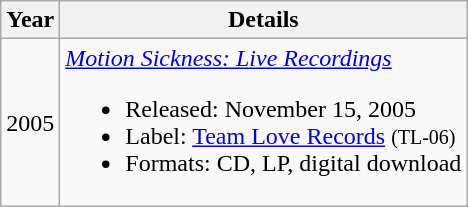<table class="wikitable">
<tr>
<th>Year</th>
<th>Details</th>
</tr>
<tr>
<td>2005</td>
<td><em><a href='#'>Motion Sickness: Live Recordings</a></em><br><ul><li>Released: November 15, 2005</li><li>Label: <a href='#'>Team Love Records</a> <small>(TL-06)</small></li><li>Formats: CD, LP, digital download</li></ul></td>
</tr>
</table>
